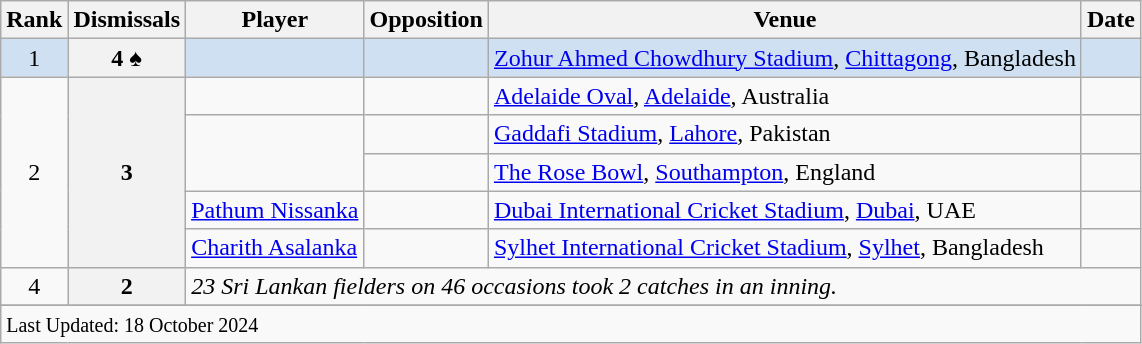<table class="wikitable plainrowheaders sortable">
<tr>
<th scope=col>Rank</th>
<th scope=col>Dismissals</th>
<th scope=col>Player</th>
<th scope=col>Opposition</th>
<th scope=col>Venue</th>
<th scope=col>Date</th>
</tr>
<tr bgcolor=#cee0f2>
<td align=center>1</td>
<th scope=row style=text-align:center;>4 ♠</th>
<td> </td>
<td></td>
<td><a href='#'>Zohur Ahmed Chowdhury Stadium</a>, <a href='#'>Chittagong</a>, Bangladesh</td>
<td></td>
</tr>
<tr>
<td rowspan="5" align="center">2</td>
<th rowspan="5" scope="row" style="text-align:center;">3</th>
<td></td>
<td></td>
<td><a href='#'>Adelaide Oval</a>, <a href='#'>Adelaide</a>, Australia</td>
<td></td>
</tr>
<tr>
<td rowspan="2"></td>
<td></td>
<td><a href='#'>Gaddafi Stadium</a>, <a href='#'>Lahore</a>, Pakistan</td>
<td></td>
</tr>
<tr>
<td></td>
<td><a href='#'>The Rose Bowl</a>, <a href='#'>Southampton</a>, England</td>
<td></td>
</tr>
<tr>
<td><a href='#'>Pathum Nissanka</a> </td>
<td></td>
<td><a href='#'>Dubai International Cricket Stadium</a>, <a href='#'>Dubai</a>, UAE</td>
<td></td>
</tr>
<tr>
<td><a href='#'>Charith Asalanka</a> </td>
<td></td>
<td><a href='#'>Sylhet International Cricket Stadium</a>, <a href='#'>Sylhet</a>, Bangladesh</td>
<td></td>
</tr>
<tr>
<td align=center>4</td>
<th scope=row style=text-align:center;>2</th>
<td colspan=4><em>23 Sri Lankan fielders on 46 occasions took 2 catches in an inning.</em></td>
</tr>
<tr>
</tr>
<tr class=sortbottom>
<td colspan=6><small>Last Updated: 18 October 2024</small></td>
</tr>
</table>
